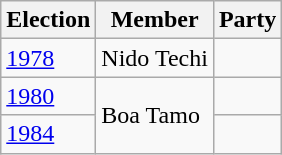<table class="wikitable sortable">
<tr>
<th>Election</th>
<th>Member</th>
<th colspan=2>Party</th>
</tr>
<tr>
<td><a href='#'>1978</a></td>
<td>Nido Techi</td>
<td></td>
</tr>
<tr>
<td><a href='#'>1980</a></td>
<td rowspan=2>Boa Tamo</td>
<td></td>
</tr>
<tr>
<td><a href='#'>1984</a></td>
<td></td>
</tr>
</table>
